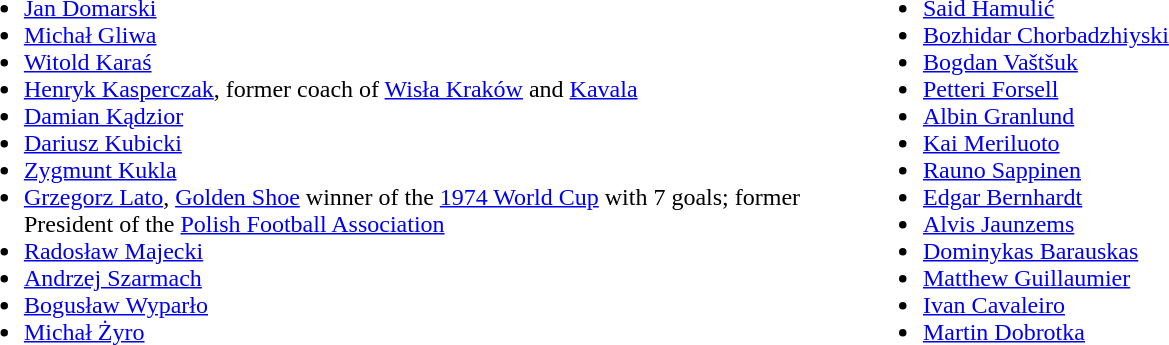<table border="0"  style="width:95%; margin:auto;">
<tr>
<td style="vertical-align:top; width:20%;"><br><ul><li>  <a href='#'>Jan Domarski</a></li><li>  <a href='#'>Michał Gliwa</a></li><li>  <a href='#'>Witold Karaś</a></li><li>  <a href='#'>Henryk Kasperczak</a>, former coach of <a href='#'>Wisła Kraków</a> and <a href='#'>Kavala</a></li><li>  <a href='#'>Damian Kądzior</a></li><li>  <a href='#'>Dariusz Kubicki</a></li><li>  <a href='#'>Zygmunt Kukla</a></li><li>  <a href='#'>Grzegorz Lato</a>, <a href='#'>Golden Shoe</a> winner of the <a href='#'>1974 World Cup</a> with 7 goals; former President of the <a href='#'>Polish Football Association</a></li><li>  <a href='#'>Radosław Majecki</a></li><li>  <a href='#'>Andrzej Szarmach</a></li><li>  <a href='#'>Bogusław Wyparło</a></li><li>  <a href='#'>Michał Żyro</a></li></ul></td>
<td style="vertical-align:top; width:20%;"><br><ul><li>  <a href='#'>Said Hamulić</a></li><li>  <a href='#'>Bozhidar Chorbadzhiyski</a></li><li>  <a href='#'>Bogdan Vaštšuk</a></li><li>  <a href='#'>Petteri Forsell</a></li><li>  <a href='#'>Albin Granlund</a></li><li>  <a href='#'>Kai Meriluoto</a></li><li>  <a href='#'>Rauno Sappinen</a></li><li>  <a href='#'>Edgar Bernhardt</a></li><li>  <a href='#'>Alvis Jaunzems</a></li><li>  <a href='#'>Dominykas Barauskas</a></li><li> <a href='#'>Matthew Guillaumier</a></li><li>  <a href='#'>Ivan Cavaleiro</a></li><li> <a href='#'>Martin Dobrotka</a></li></ul></td>
</tr>
</table>
